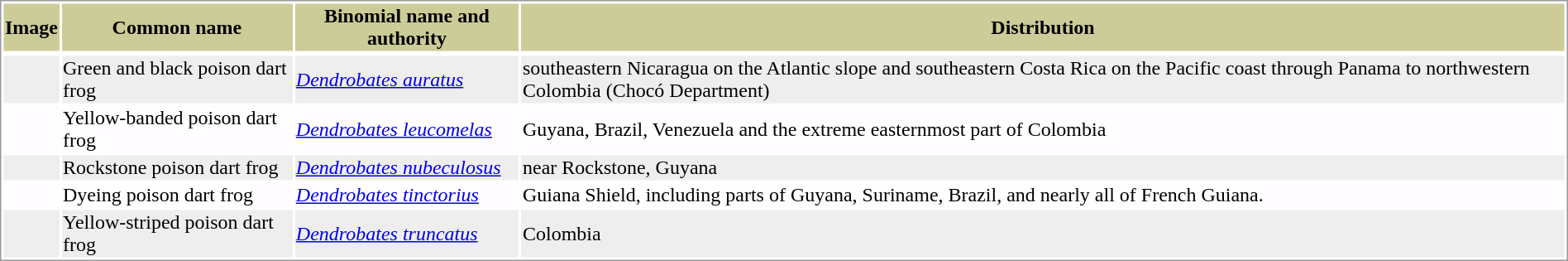<table style="text-align:left; border:1px solid #999;">
<tr style="background:#CC9; text-align:center;">
<th>Image</th>
<th>Common name</th>
<th>Binomial name and authority</th>
<th>Distribution</th>
</tr>
<tr>
</tr>
<tr style="background:#EEEEEE;">
<td></td>
<td>Green and black poison dart frog</td>
<td><em><a href='#'>Dendrobates auratus</a></em> </td>
<td>southeastern Nicaragua on the Atlantic slope and southeastern Costa Rica on the Pacific coast through Panama to northwestern Colombia (Chocó Department)</td>
</tr>
<tr style="background:#FFFDFF;">
<td></td>
<td>Yellow-banded poison dart frog</td>
<td><em><a href='#'>Dendrobates leucomelas</a></em> </td>
<td>Guyana, Brazil, Venezuela and the extreme easternmost part of Colombia</td>
</tr>
<tr style="background:#EEEEEE;">
<td></td>
<td>Rockstone poison dart frog</td>
<td><em><a href='#'>Dendrobates nubeculosus</a></em> </td>
<td>near Rockstone, Guyana</td>
</tr>
<tr style="background:#FFFDFF;">
<td></td>
<td>Dyeing poison dart frog</td>
<td><em><a href='#'>Dendrobates tinctorius</a></em> </td>
<td>Guiana Shield, including parts of Guyana, Suriname, Brazil, and nearly all of French Guiana.</td>
</tr>
<tr style="background:#EEEEEE;">
<td></td>
<td>Yellow-striped poison dart frog</td>
<td><em><a href='#'>Dendrobates truncatus</a></em> </td>
<td>Colombia</td>
</tr>
</table>
